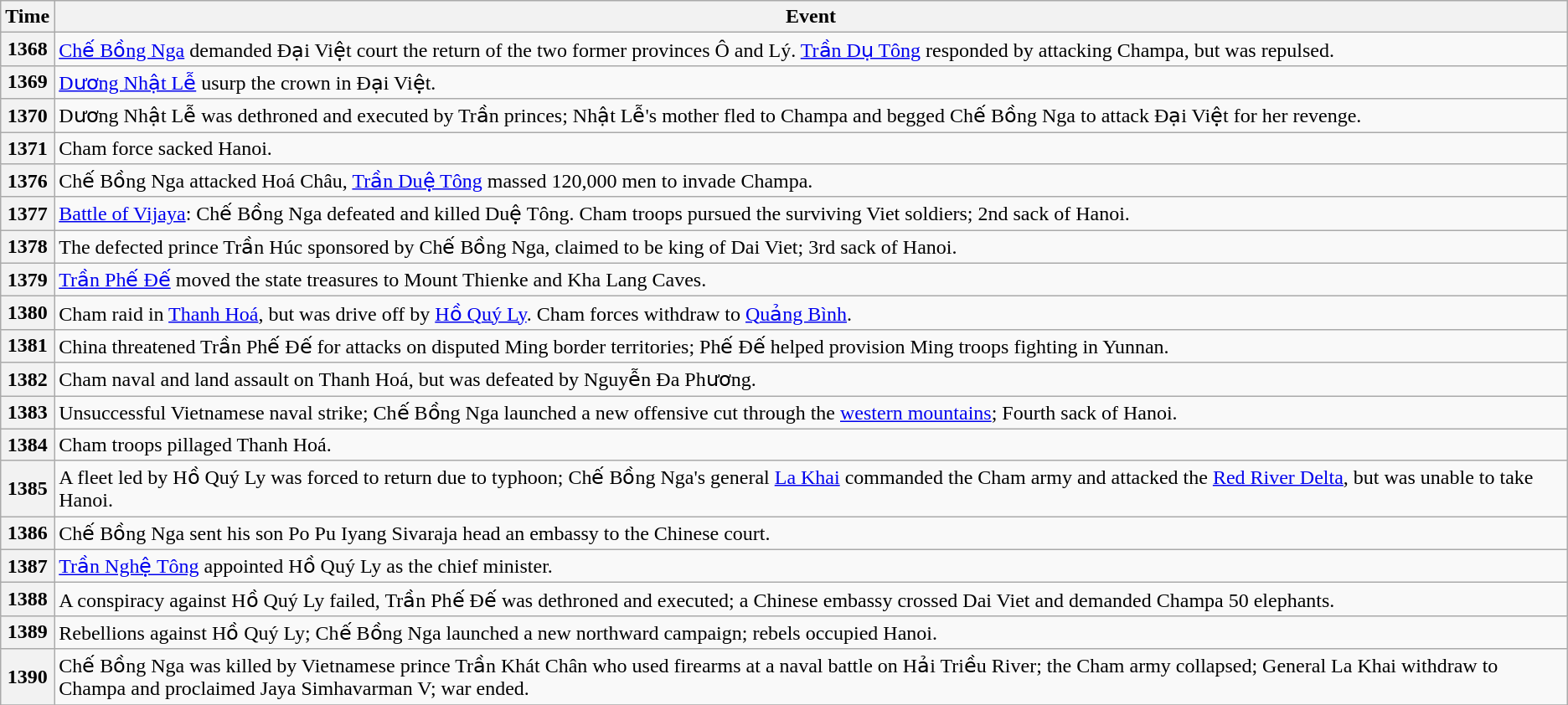<table class="wikitable" border="1">
<tr>
<th scope="col">Time</th>
<th scope="col">Event</th>
</tr>
<tr>
<th scope="row">1368</th>
<td><a href='#'>Chế Bồng Nga</a> demanded Đại Việt court the return of the two former provinces Ô and Lý. <a href='#'>Trần Dụ Tông</a> responded by attacking Champa, but was repulsed.</td>
</tr>
<tr>
<th scope="row">1369</th>
<td><a href='#'>Dương Nhật Lễ</a> usurp the crown in Đại Việt.</td>
</tr>
<tr>
<th scope="row">1370</th>
<td>Dương Nhật Lễ was dethroned and executed by Trần princes; Nhật Lễ's mother fled to Champa and begged Chế Bồng Nga to attack Đại Việt for her revenge.</td>
</tr>
<tr>
<th>1371</th>
<td>Cham force sacked Hanoi.</td>
</tr>
<tr>
<th>1376</th>
<td>Chế Bồng Nga attacked Hoá Châu, <a href='#'>Trần Duệ Tông</a> massed 120,000 men to invade Champa.</td>
</tr>
<tr>
<th>1377</th>
<td><a href='#'>Battle of Vijaya</a>: Chế Bồng Nga defeated and killed Duệ Tông. Cham troops pursued the surviving Viet soldiers; 2nd sack of Hanoi.</td>
</tr>
<tr>
<th>1378</th>
<td>The defected prince Trần Húc sponsored by Chế Bồng Nga, claimed to be king of Dai Viet; 3rd sack of Hanoi.</td>
</tr>
<tr>
<th>1379</th>
<td><a href='#'>Trần Phế Đế</a> moved the state treasures to Mount Thienke and Kha Lang Caves.</td>
</tr>
<tr>
<th>1380</th>
<td>Cham raid in <a href='#'>Thanh Hoá</a>, but was drive off by <a href='#'>Hồ Quý Ly</a>. Cham forces withdraw to <a href='#'>Quảng Bình</a>.</td>
</tr>
<tr>
<th>1381</th>
<td>China threatened Trần Phế Đế for attacks on disputed Ming border territories; Phế Đế helped provision Ming troops fighting in Yunnan.</td>
</tr>
<tr>
<th>1382</th>
<td>Cham naval and land assault on Thanh Hoá, but was defeated by Nguyễn Đa Phương.</td>
</tr>
<tr>
<th>1383</th>
<td>Unsuccessful Vietnamese naval strike; Chế Bồng Nga launched a new offensive cut through the <a href='#'>western mountains</a>; Fourth sack of Hanoi.</td>
</tr>
<tr>
<th>1384</th>
<td>Cham troops pillaged Thanh Hoá.</td>
</tr>
<tr>
<th>1385</th>
<td>A fleet led by Hồ Quý Ly was forced to return due to typhoon; Chế Bồng Nga's general <a href='#'>La Khai</a> commanded the Cham army and attacked the <a href='#'>Red River Delta</a>, but was unable to take Hanoi.</td>
</tr>
<tr>
<th>1386</th>
<td>Chế Bồng Nga sent his son Po Pu Iyang Sivaraja head an embassy to the Chinese court.</td>
</tr>
<tr>
<th>1387</th>
<td><a href='#'>Trần Nghệ Tông</a> appointed Hồ Quý Ly as the chief minister.</td>
</tr>
<tr>
<th>1388</th>
<td>A conspiracy against Hồ Quý Ly failed, Trần Phế Đế was dethroned and executed; a Chinese embassy crossed Dai Viet and demanded Champa 50 elephants.</td>
</tr>
<tr>
<th>1389</th>
<td>Rebellions against Hồ Quý Ly; Chế Bồng Nga launched a new northward campaign; rebels occupied Hanoi.</td>
</tr>
<tr>
<th>1390</th>
<td>Chế Bồng Nga was killed by Vietnamese prince Trần Khát Chân who used firearms at a naval battle on Hải Triều River; the Cham army collapsed; General La Khai withdraw to Champa and proclaimed Jaya Simhavarman V; war ended.</td>
</tr>
<tr>
</tr>
</table>
